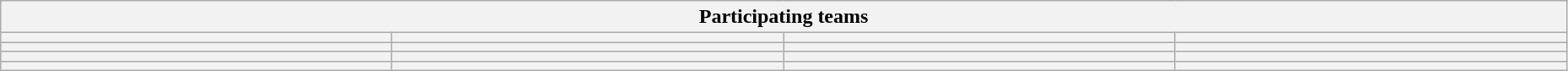<table class="wikitable" style="width:98%;">
<tr>
<th colspan=4><strong>Participating teams</strong></th>
</tr>
<tr>
<th style="width:25%;"></th>
<th style="width:25%;"></th>
<th style="width:25%;"></th>
<th style="width:25%;"></th>
</tr>
<tr>
<th style="width:25%;"></th>
<th style="width:25%;"></th>
<th style="width:25%;"></th>
<th style="width:25%;"></th>
</tr>
<tr>
<th style="width:25%;"></th>
<th style="width:25%;"></th>
<th style="width:25%;"></th>
<th style="width:25%;"></th>
</tr>
<tr>
<th style="width:25%;"></th>
<th style="width:25%;"></th>
<th style="width:25%;"></th>
<th style="width:25%;"></th>
</tr>
</table>
